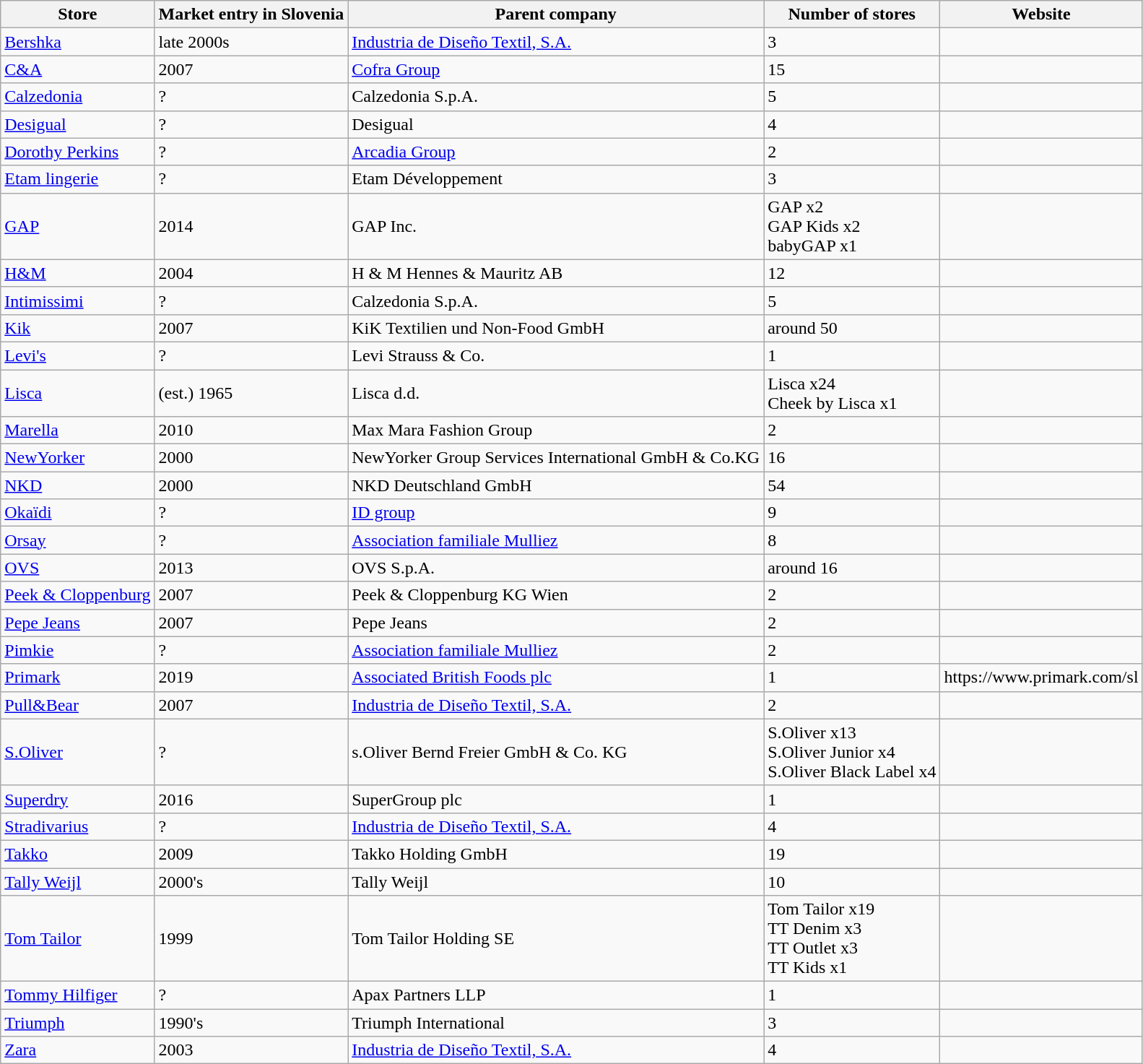<table class="wikitable sortable">
<tr>
<th>Store</th>
<th>Market entry in Slovenia</th>
<th>Parent company</th>
<th>Number of stores</th>
<th>Website</th>
</tr>
<tr>
<td><a href='#'>Bershka</a></td>
<td>late 2000s</td>
<td><a href='#'>Industria de Diseño Textil, S.A.</a></td>
<td>3</td>
<td></td>
</tr>
<tr>
<td><a href='#'>C&A</a></td>
<td>2007</td>
<td><a href='#'>Cofra Group</a></td>
<td>15</td>
<td></td>
</tr>
<tr>
<td><a href='#'>Calzedonia</a></td>
<td>?</td>
<td>Calzedonia S.p.A.</td>
<td>5</td>
<td></td>
</tr>
<tr>
<td><a href='#'>Desigual</a></td>
<td>?</td>
<td>Desigual</td>
<td>4</td>
<td></td>
</tr>
<tr>
<td><a href='#'>Dorothy Perkins</a></td>
<td>?</td>
<td><a href='#'>Arcadia Group</a></td>
<td>2</td>
<td></td>
</tr>
<tr>
<td><a href='#'>Etam lingerie</a></td>
<td>?</td>
<td>Etam Développement</td>
<td>3</td>
<td></td>
</tr>
<tr>
<td><a href='#'>GAP</a></td>
<td>2014</td>
<td>GAP Inc.</td>
<td>GAP x2<br>GAP Kids x2<br>babyGAP x1</td>
<td></td>
</tr>
<tr>
<td><a href='#'>H&M</a></td>
<td>2004</td>
<td>H & M Hennes & Mauritz AB</td>
<td>12</td>
<td></td>
</tr>
<tr>
<td><a href='#'>Intimissimi</a></td>
<td>?</td>
<td>Calzedonia S.p.A.</td>
<td>5</td>
<td></td>
</tr>
<tr>
<td><a href='#'>Kik</a></td>
<td>2007</td>
<td>KiK Textilien und Non-Food GmbH</td>
<td>around 50</td>
<td></td>
</tr>
<tr>
<td><a href='#'>Levi's</a></td>
<td>?</td>
<td>Levi Strauss & Co.</td>
<td>1</td>
<td></td>
</tr>
<tr>
<td><a href='#'>Lisca</a></td>
<td>(est.) 1965</td>
<td>Lisca d.d.</td>
<td>Lisca x24<br>Cheek by Lisca x1</td>
<td></td>
</tr>
<tr>
<td><a href='#'>Marella</a></td>
<td>2010</td>
<td>Max Mara Fashion Group</td>
<td>2</td>
<td></td>
</tr>
<tr>
<td><a href='#'>NewYorker</a></td>
<td>2000</td>
<td>NewYorker Group Services International GmbH & Co.KG</td>
<td>16</td>
<td></td>
</tr>
<tr>
<td><a href='#'>NKD</a></td>
<td>2000</td>
<td>NKD Deutschland GmbH</td>
<td>54</td>
<td></td>
</tr>
<tr>
<td><a href='#'>Okaïdi</a></td>
<td>?</td>
<td><a href='#'>ID group</a></td>
<td>9</td>
<td></td>
</tr>
<tr>
<td><a href='#'>Orsay</a></td>
<td>?</td>
<td><a href='#'>Association familiale Mulliez</a></td>
<td>8</td>
<td></td>
</tr>
<tr>
<td><a href='#'>OVS</a></td>
<td>2013</td>
<td>OVS S.p.A.</td>
<td>around 16</td>
<td></td>
</tr>
<tr>
<td><a href='#'>Peek & Cloppenburg</a></td>
<td>2007</td>
<td>Peek & Cloppenburg KG Wien</td>
<td>2</td>
<td></td>
</tr>
<tr>
<td><a href='#'>Pepe Jeans</a></td>
<td>2007</td>
<td>Pepe Jeans</td>
<td>2</td>
<td></td>
</tr>
<tr>
<td><a href='#'>Pimkie</a></td>
<td>?</td>
<td><a href='#'>Association familiale Mulliez</a></td>
<td>2</td>
<td></td>
</tr>
<tr>
<td><a href='#'>Primark</a></td>
<td>2019</td>
<td><a href='#'>Associated British Foods plc</a></td>
<td>1</td>
<td>https://www.primark.com/sl</td>
</tr>
<tr>
<td><a href='#'>Pull&Bear</a></td>
<td>2007</td>
<td><a href='#'>Industria de Diseño Textil, S.A.</a></td>
<td>2</td>
<td></td>
</tr>
<tr>
<td><a href='#'>S.Oliver</a></td>
<td>?</td>
<td>s.Oliver Bernd Freier GmbH & Co. KG</td>
<td>S.Oliver x13<br>S.Oliver Junior x4<br>S.Oliver Black Label x4</td>
<td></td>
</tr>
<tr>
<td><a href='#'>Superdry</a></td>
<td>2016</td>
<td>SuperGroup plc</td>
<td>1</td>
<td></td>
</tr>
<tr>
<td><a href='#'>Stradivarius</a></td>
<td>?</td>
<td><a href='#'>Industria de Diseño Textil, S.A.</a></td>
<td>4</td>
<td></td>
</tr>
<tr>
<td><a href='#'>Takko</a></td>
<td>2009</td>
<td>Takko Holding GmbH</td>
<td>19</td>
<td></td>
</tr>
<tr>
<td><a href='#'>Tally Weijl</a></td>
<td>2000's</td>
<td>Tally Weijl</td>
<td>10</td>
<td></td>
</tr>
<tr>
<td><a href='#'>Tom Tailor</a></td>
<td>1999</td>
<td>Tom Tailor Holding SE</td>
<td>Tom Tailor x19<br>TT Denim x3<br>TT Outlet x3<br>TT Kids x1</td>
<td></td>
</tr>
<tr>
<td><a href='#'>Tommy Hilfiger</a></td>
<td>?</td>
<td>Apax Partners LLP</td>
<td>1</td>
<td></td>
</tr>
<tr>
<td><a href='#'>Triumph</a></td>
<td>1990's</td>
<td>Triumph International</td>
<td>3</td>
<td></td>
</tr>
<tr>
<td><a href='#'>Zara</a></td>
<td>2003</td>
<td><a href='#'>Industria de Diseño Textil, S.A.</a></td>
<td>4</td>
<td></td>
</tr>
</table>
